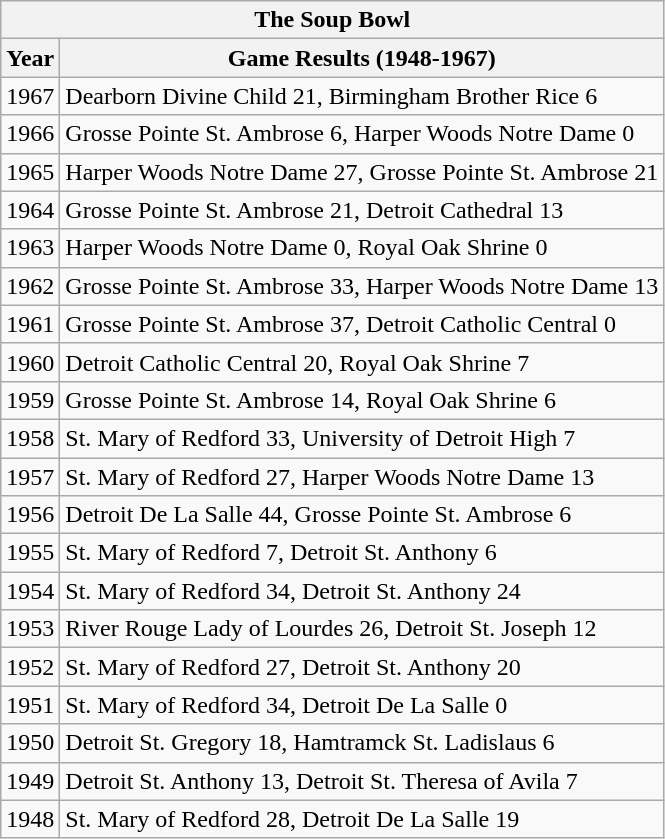<table class="wikitable sortable">
<tr>
<th colspan=3>The Soup Bowl</th>
</tr>
<tr>
<th>Year</th>
<th>Game Results (1948-1967)</th>
</tr>
<tr>
<td>1967</td>
<td>Dearborn Divine Child 21, Birmingham Brother Rice 6</td>
</tr>
<tr>
<td>1966</td>
<td>Grosse Pointe St. Ambrose 6, Harper Woods Notre Dame 0</td>
</tr>
<tr>
<td>1965</td>
<td>Harper Woods Notre Dame 27, Grosse Pointe St. Ambrose 21</td>
</tr>
<tr>
<td>1964</td>
<td>Grosse Pointe St. Ambrose 21, Detroit Cathedral 13</td>
</tr>
<tr>
<td>1963</td>
<td>Harper Woods Notre Dame 0, Royal Oak Shrine 0</td>
</tr>
<tr>
<td>1962</td>
<td>Grosse Pointe St. Ambrose 33, Harper Woods Notre Dame 13</td>
</tr>
<tr>
<td>1961</td>
<td>Grosse Pointe St. Ambrose 37, Detroit Catholic Central 0</td>
</tr>
<tr>
<td>1960</td>
<td>Detroit Catholic Central 20, Royal Oak Shrine 7</td>
</tr>
<tr>
<td>1959</td>
<td>Grosse Pointe St. Ambrose 14, Royal Oak Shrine 6</td>
</tr>
<tr>
<td>1958</td>
<td>St. Mary of Redford 33, University of Detroit High 7</td>
</tr>
<tr>
<td>1957</td>
<td>St. Mary of Redford 27, Harper Woods Notre Dame 13</td>
</tr>
<tr>
<td>1956</td>
<td>Detroit De La Salle 44, Grosse Pointe St. Ambrose 6</td>
</tr>
<tr>
<td>1955</td>
<td>St. Mary of Redford 7, Detroit St. Anthony 6</td>
</tr>
<tr>
<td>1954</td>
<td>St. Mary of Redford 34, Detroit St. Anthony 24</td>
</tr>
<tr>
<td>1953</td>
<td>River Rouge Lady of Lourdes 26, Detroit St. Joseph 12</td>
</tr>
<tr>
<td>1952</td>
<td>St. Mary of Redford 27, Detroit St. Anthony 20</td>
</tr>
<tr>
<td>1951</td>
<td>St. Mary of Redford 34, Detroit De La Salle 0</td>
</tr>
<tr>
<td>1950</td>
<td>Detroit St. Gregory 18, Hamtramck St. Ladislaus 6</td>
</tr>
<tr>
<td>1949</td>
<td>Detroit St. Anthony 13, Detroit St. Theresa of Avila 7</td>
</tr>
<tr>
<td>1948</td>
<td>St. Mary of Redford 28, Detroit De La Salle 19</td>
</tr>
</table>
